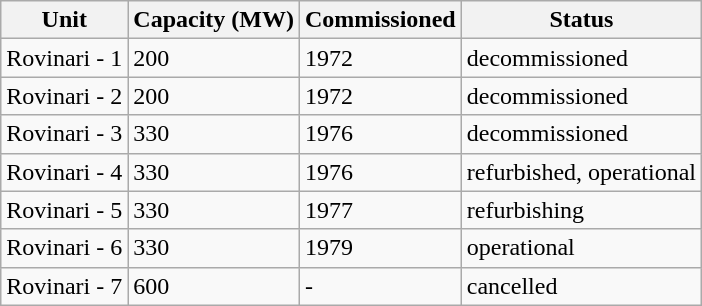<table class="wikitable">
<tr>
<th>Unit</th>
<th>Capacity (MW)</th>
<th>Commissioned</th>
<th>Status</th>
</tr>
<tr>
<td>Rovinari - 1</td>
<td>200</td>
<td>1972</td>
<td>decommissioned</td>
</tr>
<tr>
<td>Rovinari - 2</td>
<td>200</td>
<td>1972</td>
<td>decommissioned</td>
</tr>
<tr>
<td>Rovinari - 3</td>
<td>330</td>
<td>1976</td>
<td>decommissioned</td>
</tr>
<tr>
<td>Rovinari - 4</td>
<td>330</td>
<td>1976</td>
<td>refurbished, operational</td>
</tr>
<tr>
<td>Rovinari - 5</td>
<td>330</td>
<td>1977</td>
<td>refurbishing</td>
</tr>
<tr>
<td>Rovinari - 6</td>
<td>330</td>
<td>1979</td>
<td>operational</td>
</tr>
<tr>
<td>Rovinari - 7</td>
<td>600</td>
<td>-</td>
<td>cancelled</td>
</tr>
</table>
